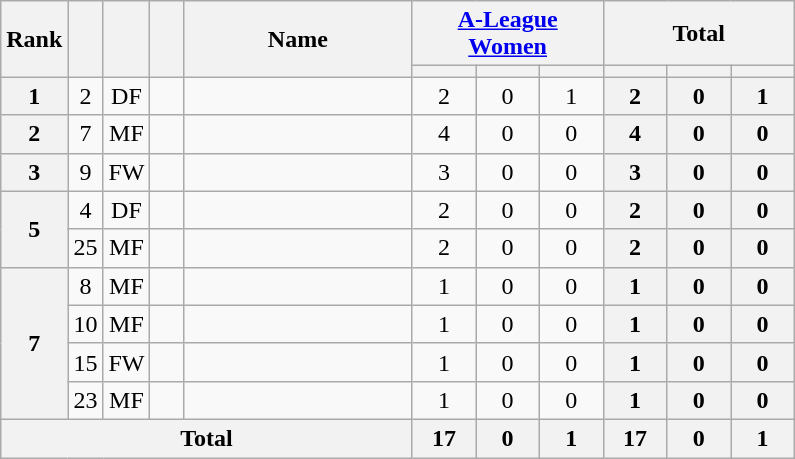<table class="wikitable sortable" style="text-align:center;">
<tr>
<th rowspan="2" width="15">Rank</th>
<th rowspan="2" width="15"></th>
<th rowspan="2" width="15"></th>
<th rowspan="2" width="15"></th>
<th rowspan="2" width="145">Name</th>
<th colspan="3" width="120"><a href='#'>A-League Women</a></th>
<th colspan="3" width="120">Total</th>
</tr>
<tr>
<th style="width:30px"></th>
<th style="width:30px"></th>
<th style="width:30px"></th>
<th style="width:30px"></th>
<th style="width:30px"></th>
<th style="width:30px"></th>
</tr>
<tr>
<th>1</th>
<td>2</td>
<td>DF</td>
<td></td>
<td align="left"><br></td>
<td>2</td>
<td>0</td>
<td>1<br></td>
<th>2</th>
<th>0</th>
<th>1</th>
</tr>
<tr>
<th>2</th>
<td>7</td>
<td>MF</td>
<td></td>
<td align="left"><br></td>
<td>4</td>
<td>0</td>
<td>0<br></td>
<th>4</th>
<th>0</th>
<th>0</th>
</tr>
<tr>
<th>3</th>
<td>9</td>
<td>FW</td>
<td></td>
<td align="left"><br></td>
<td>3</td>
<td>0</td>
<td>0<br></td>
<th>3</th>
<th>0</th>
<th>0</th>
</tr>
<tr>
<th rowspan="2">5</th>
<td>4</td>
<td>DF</td>
<td></td>
<td align="left"><br></td>
<td>2</td>
<td>0</td>
<td>0<br></td>
<th>2</th>
<th>0</th>
<th>0</th>
</tr>
<tr>
<td>25</td>
<td>MF</td>
<td></td>
<td align="left"><br></td>
<td>2</td>
<td>0</td>
<td>0<br></td>
<th>2</th>
<th>0</th>
<th>0</th>
</tr>
<tr>
<th rowspan="4">7</th>
<td>8</td>
<td>MF</td>
<td></td>
<td align="left"><br></td>
<td>1</td>
<td>0</td>
<td>0<br></td>
<th>1</th>
<th>0</th>
<th>0</th>
</tr>
<tr>
<td>10</td>
<td>MF</td>
<td></td>
<td align="left"><br></td>
<td>1</td>
<td>0</td>
<td>0<br></td>
<th>1</th>
<th>0</th>
<th>0</th>
</tr>
<tr>
<td>15</td>
<td>FW</td>
<td></td>
<td align="left"><br></td>
<td>1</td>
<td>0</td>
<td>0<br></td>
<th>1</th>
<th>0</th>
<th>0</th>
</tr>
<tr>
<td>23</td>
<td>MF</td>
<td></td>
<td align="left"><br></td>
<td>1</td>
<td>0</td>
<td>0<br></td>
<th>1</th>
<th>0</th>
<th>0</th>
</tr>
<tr>
<th colspan="5">Total<br></th>
<th>17</th>
<th>0</th>
<th>1<br></th>
<th>17</th>
<th>0</th>
<th>1</th>
</tr>
</table>
